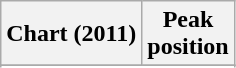<table class="wikitable sortable plainrowheaders" style="text-align:center">
<tr>
<th scope="col">Chart (2011)</th>
<th scope="col">Peak<br>position</th>
</tr>
<tr>
</tr>
<tr>
</tr>
<tr>
</tr>
</table>
